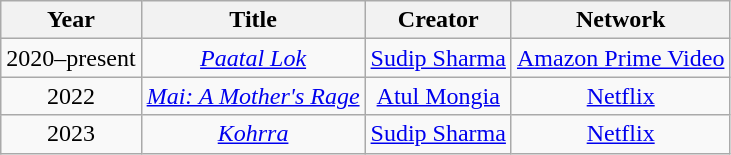<table class="wikitable sortable" style="text-align:center;">
<tr>
<th>Year</th>
<th>Title</th>
<th>Creator</th>
<th>Network</th>
</tr>
<tr>
<td>2020–present</td>
<td><em><a href='#'>Paatal Lok</a></em></td>
<td><a href='#'>Sudip Sharma</a></td>
<td><a href='#'>Amazon Prime Video</a></td>
</tr>
<tr>
<td>2022</td>
<td><em><a href='#'>Mai: A Mother's Rage</a></em></td>
<td><a href='#'>Atul Mongia</a></td>
<td><a href='#'>Netflix</a></td>
</tr>
<tr>
<td>2023</td>
<td><em><a href='#'>Kohrra</a></em></td>
<td><a href='#'>Sudip Sharma</a></td>
<td><a href='#'>Netflix</a></td>
</tr>
</table>
